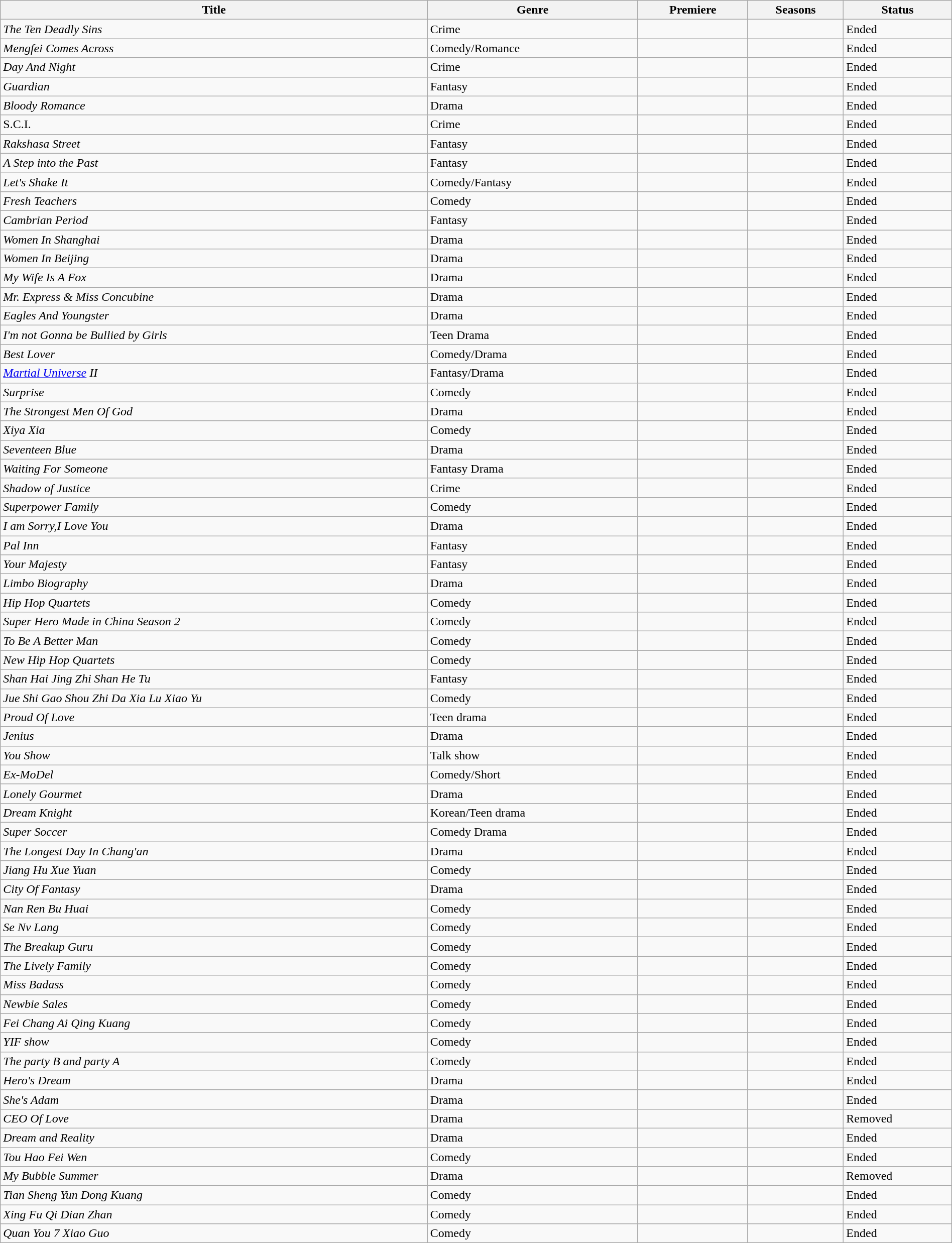<table class="wikitable sortable" id="dramashows" style="width:100%">
<tr>
<th>Title</th>
<th>Genre</th>
<th>Premiere</th>
<th>Seasons</th>
<th>Status</th>
</tr>
<tr>
<td><em>The Ten Deadly Sins</em></td>
<td>Crime</td>
<td></td>
<td></td>
<td>Ended</td>
</tr>
<tr>
<td><em>Mengfei Comes Across</em></td>
<td>Comedy/Romance</td>
<td></td>
<td></td>
<td>Ended</td>
</tr>
<tr>
<td><em>Day And Night</em></td>
<td>Crime</td>
<td></td>
<td></td>
<td>Ended</td>
</tr>
<tr>
<td><em>Guardian</em></td>
<td>Fantasy</td>
<td></td>
<td></td>
<td>Ended</td>
</tr>
<tr>
<td><em>Bloody Romance</em></td>
<td>Drama</td>
<td></td>
<td></td>
<td>Ended</td>
</tr>
<tr>
<td>S.C.I.</td>
<td>Crime</td>
<td></td>
<td></td>
<td>Ended</td>
</tr>
<tr>
<td><em>Rakshasa Street</em></td>
<td>Fantasy</td>
<td></td>
<td></td>
<td>Ended</td>
</tr>
<tr>
<td><em>A Step into the Past</em></td>
<td>Fantasy</td>
<td></td>
<td></td>
<td>Ended</td>
</tr>
<tr>
<td><em>Let's Shake It</em></td>
<td>Comedy/Fantasy</td>
<td></td>
<td></td>
<td>Ended</td>
</tr>
<tr>
<td><em>Fresh Teachers</em></td>
<td>Comedy</td>
<td></td>
<td></td>
<td>Ended</td>
</tr>
<tr>
<td><em>Cambrian Period</em></td>
<td>Fantasy</td>
<td></td>
<td></td>
<td>Ended</td>
</tr>
<tr>
<td><em>Women In Shanghai</em></td>
<td>Drama</td>
<td></td>
<td></td>
<td>Ended</td>
</tr>
<tr>
<td><em>Women In Beijing</em></td>
<td>Drama</td>
<td></td>
<td></td>
<td>Ended</td>
</tr>
<tr>
<td><em>My Wife Is A Fox</em></td>
<td>Drama</td>
<td></td>
<td></td>
<td>Ended</td>
</tr>
<tr>
<td><em>Mr. Express & Miss Concubine</em></td>
<td>Drama</td>
<td></td>
<td></td>
<td>Ended</td>
</tr>
<tr>
<td><em>Eagles And Youngster</em></td>
<td>Drama</td>
<td></td>
<td></td>
<td>Ended</td>
</tr>
<tr>
<td><em>I'm not Gonna be Bullied by Girls</em></td>
<td>Teen Drama</td>
<td></td>
<td></td>
<td>Ended</td>
</tr>
<tr>
<td><em>Best Lover</em></td>
<td>Comedy/Drama</td>
<td></td>
<td></td>
<td>Ended</td>
</tr>
<tr>
<td><em><a href='#'>Martial Universe</a> II</em></td>
<td>Fantasy/Drama</td>
<td></td>
<td></td>
<td>Ended</td>
</tr>
<tr>
<td><em>Surprise</em></td>
<td>Comedy</td>
<td></td>
<td></td>
<td>Ended</td>
</tr>
<tr>
<td><em>The Strongest Men Of God</em></td>
<td>Drama</td>
<td></td>
<td></td>
<td>Ended</td>
</tr>
<tr>
<td><em>Xiya Xia</em></td>
<td>Comedy</td>
<td></td>
<td></td>
<td>Ended</td>
</tr>
<tr>
<td><em>Seventeen Blue</em></td>
<td>Drama</td>
<td></td>
<td></td>
<td>Ended</td>
</tr>
<tr>
<td><em>Waiting For Someone</em></td>
<td>Fantasy Drama</td>
<td></td>
<td></td>
<td>Ended</td>
</tr>
<tr>
<td><em>Shadow of Justice</em></td>
<td>Crime</td>
<td></td>
<td></td>
<td>Ended</td>
</tr>
<tr>
<td><em>Superpower Family</em></td>
<td>Comedy</td>
<td></td>
<td></td>
<td>Ended</td>
</tr>
<tr>
<td><em>I am Sorry,I Love You</em></td>
<td>Drama</td>
<td></td>
<td></td>
<td>Ended</td>
</tr>
<tr>
<td><em>Pal Inn</em></td>
<td>Fantasy</td>
<td></td>
<td></td>
<td>Ended</td>
</tr>
<tr>
<td><em>Your Majesty</em></td>
<td>Fantasy</td>
<td></td>
<td></td>
<td>Ended</td>
</tr>
<tr>
<td><em>Limbo Biography</em></td>
<td>Drama</td>
<td></td>
<td></td>
<td>Ended</td>
</tr>
<tr>
<td><em>Hip Hop Quartets</em></td>
<td>Comedy</td>
<td></td>
<td></td>
<td>Ended</td>
</tr>
<tr>
<td><em>Super Hero Made in China Season 2</em></td>
<td>Comedy</td>
<td></td>
<td></td>
<td>Ended</td>
</tr>
<tr>
<td><em>To Be A Better Man</em></td>
<td>Comedy</td>
<td></td>
<td></td>
<td>Ended</td>
</tr>
<tr>
<td><em>New Hip Hop Quartets</em></td>
<td>Comedy</td>
<td></td>
<td></td>
<td>Ended</td>
</tr>
<tr>
<td><em>Shan Hai Jing Zhi Shan He Tu</em></td>
<td>Fantasy</td>
<td></td>
<td></td>
<td>Ended</td>
</tr>
<tr>
<td><em>Jue Shi Gao Shou Zhi Da Xia Lu Xiao Yu</em></td>
<td>Comedy</td>
<td></td>
<td></td>
<td>Ended</td>
</tr>
<tr>
<td><em>Proud Of Love</em></td>
<td>Teen drama</td>
<td></td>
<td></td>
<td>Ended</td>
</tr>
<tr>
<td><em>Jenius</em></td>
<td>Drama</td>
<td></td>
<td></td>
<td>Ended</td>
</tr>
<tr>
<td><em>You Show</em></td>
<td>Talk show</td>
<td></td>
<td></td>
<td>Ended</td>
</tr>
<tr>
<td><em>Ex-MoDel</em></td>
<td>Comedy/Short</td>
<td></td>
<td></td>
<td>Ended</td>
</tr>
<tr>
<td><em>Lonely Gourmet</em></td>
<td>Drama</td>
<td></td>
<td></td>
<td>Ended</td>
</tr>
<tr>
<td><em>Dream Knight</em></td>
<td>Korean/Teen drama</td>
<td></td>
<td></td>
<td>Ended</td>
</tr>
<tr>
<td><em>Super Soccer</em></td>
<td>Comedy Drama</td>
<td></td>
<td></td>
<td>Ended</td>
</tr>
<tr>
<td><em>The Longest Day In Chang'an</em></td>
<td>Drama</td>
<td></td>
<td></td>
<td>Ended</td>
</tr>
<tr>
<td><em>Jiang Hu Xue Yuan</em></td>
<td>Comedy</td>
<td></td>
<td></td>
<td>Ended</td>
</tr>
<tr>
<td><em>City Of Fantasy</em></td>
<td>Drama</td>
<td></td>
<td></td>
<td>Ended</td>
</tr>
<tr>
<td><em>Nan Ren Bu Huai</em></td>
<td>Comedy</td>
<td></td>
<td></td>
<td>Ended</td>
</tr>
<tr>
<td><em>Se Nv Lang</em></td>
<td>Comedy</td>
<td></td>
<td></td>
<td>Ended</td>
</tr>
<tr>
<td><em>The Breakup Guru</em></td>
<td>Comedy</td>
<td></td>
<td></td>
<td>Ended</td>
</tr>
<tr>
<td><em>The Lively Family</em></td>
<td>Comedy</td>
<td></td>
<td></td>
<td>Ended</td>
</tr>
<tr>
<td><em>Miss Badass</em></td>
<td>Comedy</td>
<td></td>
<td></td>
<td>Ended</td>
</tr>
<tr>
<td><em>Newbie Sales</em></td>
<td>Comedy</td>
<td></td>
<td></td>
<td>Ended</td>
</tr>
<tr>
<td><em>Fei Chang Ai Qing Kuang</em></td>
<td>Comedy</td>
<td></td>
<td></td>
<td>Ended</td>
</tr>
<tr>
<td><em>YIF show</em></td>
<td>Comedy</td>
<td></td>
<td></td>
<td>Ended</td>
</tr>
<tr>
<td><em>The party B and party A</em></td>
<td>Comedy</td>
<td></td>
<td></td>
<td>Ended</td>
</tr>
<tr>
<td><em>Hero's Dream</em></td>
<td>Drama</td>
<td></td>
<td></td>
<td>Ended</td>
</tr>
<tr>
<td><em>She's Adam</em></td>
<td>Drama</td>
<td></td>
<td></td>
<td>Ended</td>
</tr>
<tr>
<td><em>CEO Of Love</em></td>
<td>Drama</td>
<td></td>
<td></td>
<td>Removed</td>
</tr>
<tr>
<td><em>Dream and Reality</em></td>
<td>Drama</td>
<td></td>
<td></td>
<td>Ended</td>
</tr>
<tr>
<td><em>Tou Hao Fei Wen</em></td>
<td>Comedy</td>
<td></td>
<td></td>
<td>Ended</td>
</tr>
<tr>
<td><em>My Bubble Summer</em></td>
<td>Drama</td>
<td></td>
<td></td>
<td>Removed</td>
</tr>
<tr>
<td><em>Tian Sheng Yun Dong Kuang</em></td>
<td>Comedy</td>
<td></td>
<td></td>
<td>Ended</td>
</tr>
<tr>
<td><em>Xing Fu Qi Dian Zhan</em></td>
<td>Comedy</td>
<td></td>
<td></td>
<td>Ended</td>
</tr>
<tr>
<td><em>Quan You 7 Xiao Guo</em></td>
<td>Comedy</td>
<td></td>
<td></td>
<td>Ended</td>
</tr>
</table>
